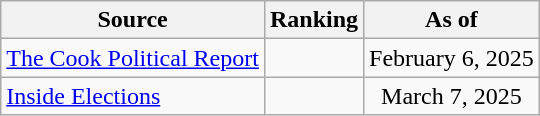<table class="wikitable" style="text-align:center">
<tr>
<th>Source</th>
<th>Ranking</th>
<th>As of</th>
</tr>
<tr>
<td align=left><a href='#'>The Cook Political Report</a></td>
<td></td>
<td>February 6, 2025</td>
</tr>
<tr>
<td align=left><a href='#'>Inside Elections</a></td>
<td></td>
<td>March 7, 2025</td>
</tr>
</table>
